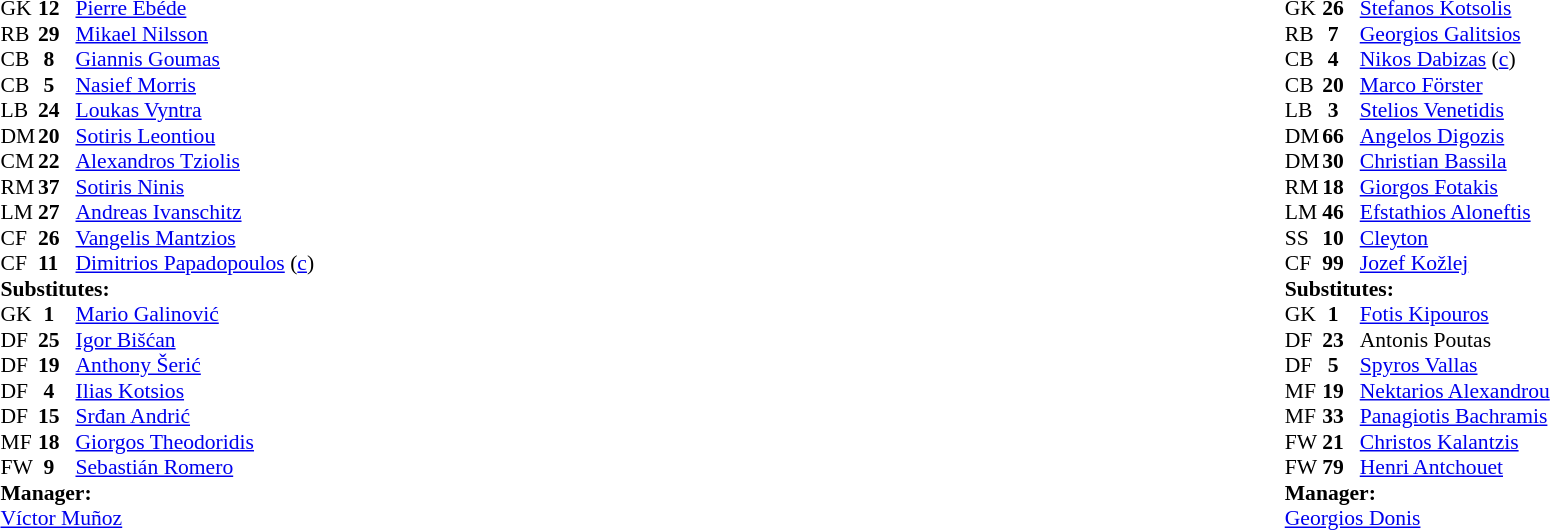<table width="100%">
<tr>
<td valign="top" width="50%"><br><table style="font-size: 90%" cellspacing="0" cellpadding="0">
<tr>
<th width="25"></th>
<th width="25"></th>
</tr>
<tr>
<td>GK</td>
<td><strong>12</strong></td>
<td> <a href='#'>Pierre Ebéde</a></td>
</tr>
<tr>
<td>RB</td>
<td><strong>29</strong></td>
<td> <a href='#'>Mikael Nilsson</a></td>
<td></td>
<td></td>
</tr>
<tr>
<td>CB</td>
<td><strong> 8</strong></td>
<td> <a href='#'>Giannis Goumas</a></td>
</tr>
<tr>
<td>CB</td>
<td><strong> 5</strong></td>
<td> <a href='#'>Nasief Morris</a></td>
</tr>
<tr>
<td>LB</td>
<td><strong>24</strong></td>
<td> <a href='#'>Loukas Vyntra</a></td>
</tr>
<tr>
<td>DM</td>
<td><strong>20</strong></td>
<td> <a href='#'>Sotiris Leontiou</a></td>
</tr>
<tr>
<td>CM</td>
<td><strong>22</strong></td>
<td> <a href='#'>Alexandros Tziolis</a></td>
<td></td>
<td></td>
</tr>
<tr>
<td>RM</td>
<td><strong>37</strong></td>
<td> <a href='#'>Sotiris Ninis</a></td>
<td></td>
<td></td>
</tr>
<tr>
<td>LM</td>
<td><strong>27</strong></td>
<td> <a href='#'>Andreas Ivanschitz</a></td>
<td></td>
</tr>
<tr>
<td>CF</td>
<td><strong>26</strong></td>
<td> <a href='#'>Vangelis Mantzios</a></td>
</tr>
<tr>
<td>CF</td>
<td><strong>11</strong></td>
<td> <a href='#'>Dimitrios Papadopoulos</a> (<a href='#'>c</a>)</td>
</tr>
<tr>
<td colspan=4><strong>Substitutes:</strong></td>
</tr>
<tr>
<td>GK</td>
<td><strong> 1</strong></td>
<td> <a href='#'>Mario Galinović</a></td>
</tr>
<tr>
<td>DF</td>
<td><strong>25</strong></td>
<td> <a href='#'>Igor Bišćan</a></td>
<td></td>
<td></td>
</tr>
<tr>
<td>DF</td>
<td><strong>19</strong></td>
<td> <a href='#'>Anthony Šerić</a></td>
<td></td>
<td></td>
</tr>
<tr>
<td>DF</td>
<td><strong> 4</strong></td>
<td> <a href='#'>Ilias Kotsios</a></td>
</tr>
<tr>
<td>DF</td>
<td><strong>15</strong></td>
<td> <a href='#'>Srđan Andrić</a></td>
</tr>
<tr>
<td>MF</td>
<td><strong>18</strong></td>
<td> <a href='#'>Giorgos Theodoridis</a></td>
</tr>
<tr>
<td>FW</td>
<td><strong> 9</strong></td>
<td> <a href='#'>Sebastián Romero</a></td>
<td></td>
<td></td>
</tr>
<tr>
<td colspan=4><strong>Manager:</strong></td>
</tr>
<tr>
<td colspan="4"> <a href='#'>Víctor Muñoz</a></td>
</tr>
</table>
</td>
<td valign="top" width="50%"><br><table style="font-size: 90%" cellspacing="0" cellpadding="0" align="center">
<tr>
<th width="25"></th>
<th width="25"></th>
</tr>
<tr>
<td>GK</td>
<td><strong>26</strong></td>
<td> <a href='#'>Stefanos Kotsolis</a></td>
</tr>
<tr>
<td>RB</td>
<td><strong> 7</strong></td>
<td> <a href='#'>Georgios Galitsios</a></td>
</tr>
<tr>
<td>CB</td>
<td><strong> 4</strong></td>
<td> <a href='#'>Nikos Dabizas</a> (<a href='#'>c</a>)</td>
</tr>
<tr>
<td>CB</td>
<td><strong>20</strong></td>
<td> <a href='#'>Marco Förster</a></td>
<td></td>
</tr>
<tr>
<td>LB</td>
<td><strong> 3</strong></td>
<td> <a href='#'>Stelios Venetidis</a></td>
</tr>
<tr>
<td>DM</td>
<td><strong>66</strong></td>
<td> <a href='#'>Angelos Digozis</a></td>
<td></td>
</tr>
<tr>
<td>DM</td>
<td><strong>30</strong></td>
<td> <a href='#'>Christian Bassila</a></td>
</tr>
<tr>
<td>RM</td>
<td><strong>18</strong></td>
<td> <a href='#'>Giorgos Fotakis</a></td>
<td></td>
</tr>
<tr>
<td>LM</td>
<td><strong>46</strong></td>
<td> <a href='#'>Efstathios Aloneftis</a></td>
<td></td>
<td></td>
</tr>
<tr>
<td>SS</td>
<td><strong>10</strong></td>
<td> <a href='#'>Cleyton</a></td>
<td></td>
<td></td>
</tr>
<tr>
<td>CF</td>
<td><strong>99</strong></td>
<td> <a href='#'>Jozef Kožlej</a></td>
<td></td>
<td></td>
</tr>
<tr>
<td colspan=4><strong>Substitutes:</strong></td>
</tr>
<tr>
<td>GK</td>
<td><strong> 1</strong></td>
<td> <a href='#'>Fotis Kipouros</a></td>
</tr>
<tr>
<td>DF</td>
<td><strong>23</strong></td>
<td> Antonis Poutas</td>
</tr>
<tr>
<td>DF</td>
<td><strong> 5</strong></td>
<td> <a href='#'>Spyros Vallas</a></td>
<td></td>
<td></td>
</tr>
<tr>
<td>MF</td>
<td><strong>19</strong></td>
<td> <a href='#'>Nektarios Alexandrou</a></td>
</tr>
<tr>
<td>MF</td>
<td><strong>33</strong></td>
<td> <a href='#'>Panagiotis Bachramis</a></td>
</tr>
<tr>
<td>FW</td>
<td><strong>21</strong></td>
<td> <a href='#'>Christos Kalantzis</a></td>
<td></td>
<td></td>
</tr>
<tr>
<td>FW</td>
<td><strong>79</strong></td>
<td> <a href='#'>Henri Antchouet</a></td>
<td></td>
<td></td>
</tr>
<tr>
<td colspan=4><strong>Manager:</strong></td>
</tr>
<tr>
<td colspan="4"> <a href='#'>Georgios Donis</a></td>
</tr>
</table>
</td>
</tr>
</table>
